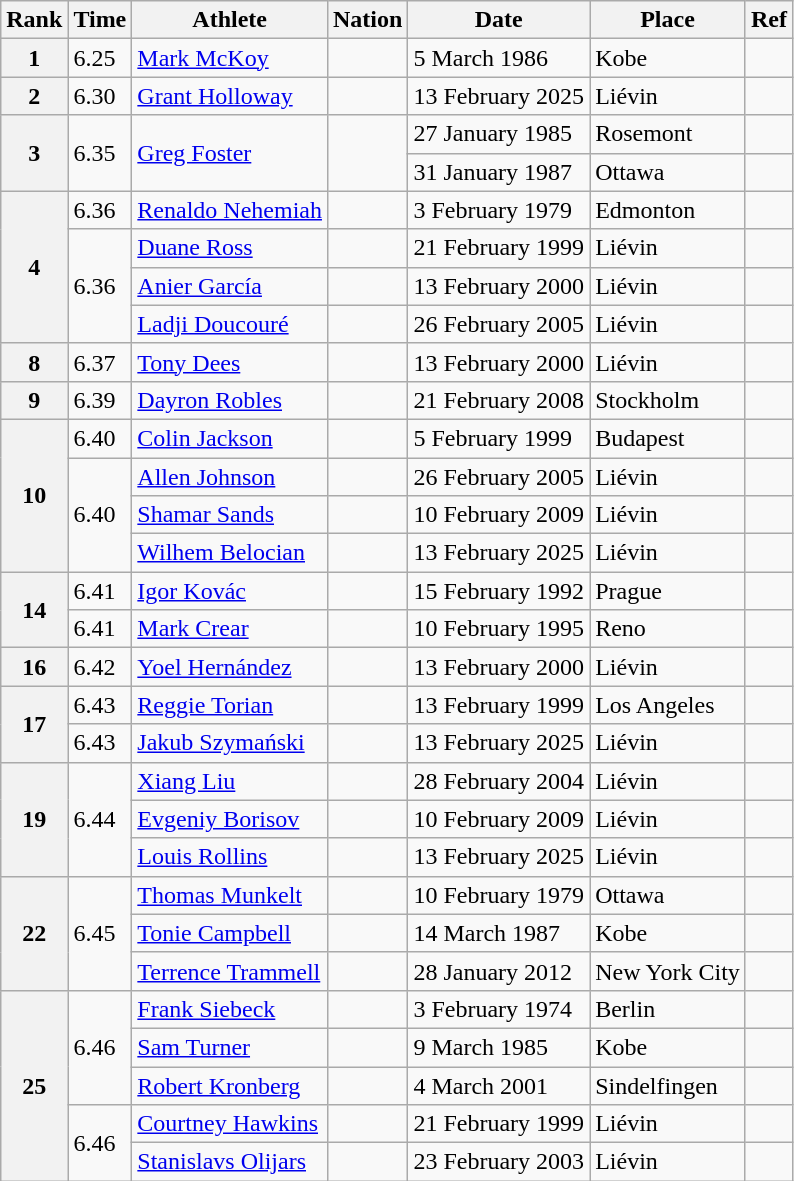<table class="wikitable">
<tr>
<th>Rank</th>
<th>Time</th>
<th>Athlete</th>
<th>Nation</th>
<th>Date</th>
<th>Place</th>
<th>Ref</th>
</tr>
<tr>
<th>1</th>
<td>6.25</td>
<td><a href='#'>Mark McKoy</a></td>
<td></td>
<td>5 March 1986</td>
<td>Kobe</td>
<td></td>
</tr>
<tr>
<th>2</th>
<td>6.30</td>
<td><a href='#'>Grant Holloway</a></td>
<td></td>
<td>13 February 2025</td>
<td>Liévin</td>
<td></td>
</tr>
<tr>
<th rowspan="2">3</th>
<td rowspan="2">6.35</td>
<td rowspan="2"><a href='#'>Greg Foster</a></td>
<td rowspan="2"></td>
<td>27 January 1985</td>
<td>Rosemont</td>
<td></td>
</tr>
<tr>
<td>31 January 1987</td>
<td>Ottawa</td>
<td></td>
</tr>
<tr>
<th rowspan="4">4</th>
<td>6.36</td>
<td><a href='#'>Renaldo Nehemiah</a></td>
<td></td>
<td>3 February 1979</td>
<td>Edmonton</td>
<td></td>
</tr>
<tr>
<td rowspan="3">6.36</td>
<td><a href='#'>Duane Ross</a></td>
<td></td>
<td>21 February 1999</td>
<td>Liévin</td>
<td></td>
</tr>
<tr>
<td><a href='#'>Anier García</a></td>
<td></td>
<td>13 February 2000</td>
<td>Liévin</td>
<td></td>
</tr>
<tr>
<td><a href='#'>Ladji Doucouré</a></td>
<td></td>
<td>26 February 2005</td>
<td>Liévin</td>
<td></td>
</tr>
<tr>
<th>8</th>
<td>6.37</td>
<td><a href='#'>Tony Dees</a></td>
<td></td>
<td>13 February 2000</td>
<td>Liévin</td>
<td></td>
</tr>
<tr>
<th>9</th>
<td>6.39</td>
<td><a href='#'>Dayron Robles</a></td>
<td></td>
<td>21 February 2008</td>
<td>Stockholm</td>
<td></td>
</tr>
<tr>
<th rowspan="4">10</th>
<td>6.40</td>
<td><a href='#'>Colin Jackson</a></td>
<td></td>
<td>5 February 1999</td>
<td>Budapest</td>
<td></td>
</tr>
<tr>
<td rowspan="3">6.40</td>
<td><a href='#'>Allen Johnson</a></td>
<td></td>
<td>26 February 2005</td>
<td>Liévin</td>
<td></td>
</tr>
<tr>
<td><a href='#'>Shamar Sands</a></td>
<td></td>
<td>10 February 2009</td>
<td>Liévin</td>
<td></td>
</tr>
<tr>
<td><a href='#'>Wilhem Belocian</a></td>
<td></td>
<td>13 February 2025</td>
<td>Liévin</td>
<td></td>
</tr>
<tr>
<th rowspan="2">14</th>
<td>6.41</td>
<td><a href='#'>Igor Kovác</a></td>
<td></td>
<td>15 February 1992</td>
<td>Prague</td>
<td></td>
</tr>
<tr>
<td>6.41 </td>
<td><a href='#'>Mark Crear</a></td>
<td></td>
<td>10 February 1995</td>
<td>Reno</td>
<td></td>
</tr>
<tr>
<th>16</th>
<td>6.42</td>
<td><a href='#'>Yoel Hernández</a></td>
<td></td>
<td>13 February 2000</td>
<td>Liévin</td>
<td></td>
</tr>
<tr>
<th rowspan="2">17</th>
<td>6.43</td>
<td><a href='#'>Reggie Torian</a></td>
<td></td>
<td>13 February 1999</td>
<td>Los Angeles</td>
<td></td>
</tr>
<tr>
<td>6.43</td>
<td><a href='#'>Jakub Szymański</a></td>
<td></td>
<td>13 February 2025</td>
<td>Liévin</td>
<td></td>
</tr>
<tr>
<th rowspan="3">19</th>
<td rowspan="3">6.44</td>
<td><a href='#'>Xiang Liu</a></td>
<td></td>
<td>28 February 2004</td>
<td>Liévin</td>
<td></td>
</tr>
<tr>
<td><a href='#'>Evgeniy Borisov</a></td>
<td></td>
<td>10 February 2009</td>
<td>Liévin</td>
<td></td>
</tr>
<tr>
<td><a href='#'>Louis Rollins</a></td>
<td></td>
<td>13 February 2025</td>
<td>Liévin</td>
<td></td>
</tr>
<tr>
<th rowspan="3">22</th>
<td rowspan="3">6.45</td>
<td><a href='#'>Thomas Munkelt</a></td>
<td></td>
<td>10 February 1979</td>
<td>Ottawa</td>
<td></td>
</tr>
<tr>
<td><a href='#'>Tonie Campbell</a></td>
<td></td>
<td>14 March 1987</td>
<td>Kobe</td>
<td></td>
</tr>
<tr>
<td><a href='#'>Terrence Trammell</a></td>
<td></td>
<td>28 January 2012</td>
<td>New York City</td>
<td></td>
</tr>
<tr>
<th rowspan=5>25</th>
<td rowspan=3>6.46</td>
<td><a href='#'>Frank Siebeck</a></td>
<td></td>
<td>3 February 1974</td>
<td>Berlin</td>
<td></td>
</tr>
<tr>
<td><a href='#'>Sam Turner</a></td>
<td></td>
<td>9 March 1985</td>
<td>Kobe</td>
<td></td>
</tr>
<tr>
<td><a href='#'>Robert Kronberg</a></td>
<td></td>
<td>4 March 2001</td>
<td>Sindelfingen</td>
<td></td>
</tr>
<tr>
<td rowspan=2>6.46</td>
<td><a href='#'>Courtney Hawkins</a></td>
<td></td>
<td>21 February 1999</td>
<td>Liévin</td>
<td></td>
</tr>
<tr>
<td><a href='#'>Stanislavs Olijars</a></td>
<td></td>
<td>23 February 2003</td>
<td>Liévin</td>
<td></td>
</tr>
</table>
